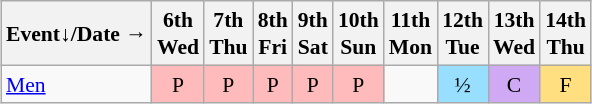<table class="wikitable" style="margin:0.5em auto; font-size:90%; line-height:1.25em; text-align:center;">
<tr>
<th>Event↓/Date →</th>
<th>6th<br>Wed</th>
<th>7th<br>Thu</th>
<th>8th<br>Fri</th>
<th>9th<br>Sat</th>
<th>10th<br>Sun</th>
<th>11th<br>Mon</th>
<th>12th<br>Tue</th>
<th>13th<br>Wed</th>
<th>14th<br>Thu</th>
</tr>
<tr>
<td style="text-align:left;"><a href='#'>Men</a></td>
<td bgcolor="#FFBBBB">P</td>
<td bgcolor="#FFBBBB">P</td>
<td bgcolor="#FFBBBB">P</td>
<td bgcolor="#FFBBBB">P</td>
<td bgcolor="#FFBBBB">P</td>
<td></td>
<td bgcolor="#97DEFF">½</td>
<td bgcolor="#D0A9F5">C</td>
<td bgcolor="#FFDF80">F</td>
</tr>
</table>
